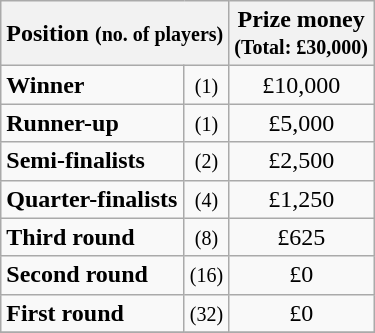<table class="wikitable">
<tr>
<th colspan=2>Position <small>(no. of players)</small></th>
<th>Prize money<br><small>(Total: £30,000)</small></th>
</tr>
<tr>
<td><strong>Winner</strong></td>
<td align=center><small>(1)</small></td>
<td align=center>£10,000</td>
</tr>
<tr>
<td><strong>Runner-up</strong></td>
<td align=center><small>(1)</small></td>
<td align=center>£5,000</td>
</tr>
<tr>
<td><strong>Semi-finalists</strong></td>
<td align=center><small>(2)</small></td>
<td align=center>£2,500</td>
</tr>
<tr>
<td><strong>Quarter-finalists</strong></td>
<td align=center><small>(4)</small></td>
<td align=center>£1,250</td>
</tr>
<tr>
<td><strong>Third round</strong></td>
<td align=center><small>(8)</small></td>
<td align=center>£625</td>
</tr>
<tr>
<td><strong>Second round</strong></td>
<td align=center><small>(16)</small></td>
<td align=center>£0</td>
</tr>
<tr>
<td><strong>First round</strong></td>
<td align=center><small>(32)</small></td>
<td align=center>£0</td>
</tr>
<tr>
</tr>
</table>
